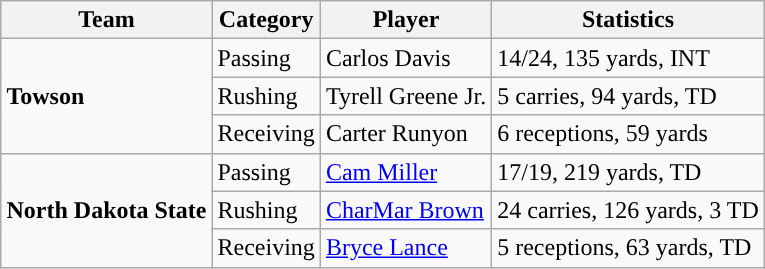<table class="wikitable" style="float: right;">
<tr>
<th>Team</th>
<th>Category</th>
<th>Player</th>
<th>Statistics</th>
</tr>
<tr>
<td rowspan=3><strong>Towson</strong></td>
<td>Passing</td>
<td>Carlos Davis</td>
<td>14/24, 135 yards, INT</td>
</tr>
<tr>
<td>Rushing</td>
<td>Tyrell Greene Jr.</td>
<td>5 carries, 94 yards, TD</td>
</tr>
<tr>
<td>Receiving</td>
<td>Carter Runyon</td>
<td>6 receptions, 59 yards</td>
</tr>
<tr>
<td rowspan=3><strong>North Dakota State</strong></td>
<td>Passing</td>
<td><a href='#'>Cam Miller</a></td>
<td>17/19, 219 yards, TD</td>
</tr>
<tr>
<td>Rushing</td>
<td><a href='#'>CharMar Brown</a></td>
<td>24 carries, 126 yards, 3 TD</td>
</tr>
<tr>
<td>Receiving</td>
<td><a href='#'>Bryce Lance</a></td>
<td>5 receptions, 63 yards, TD</td>
</tr>
</table>
